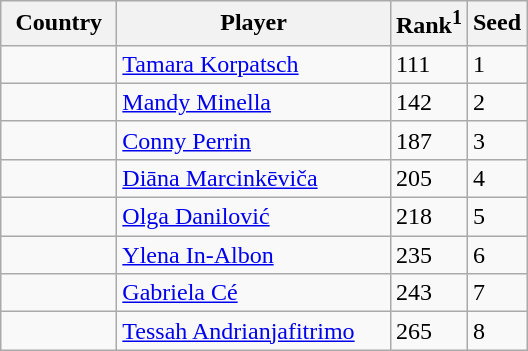<table class="sortable wikitable">
<tr>
<th width="70">Country</th>
<th width="175">Player</th>
<th>Rank<sup>1</sup></th>
<th>Seed</th>
</tr>
<tr>
<td></td>
<td><a href='#'>Tamara Korpatsch</a></td>
<td>111</td>
<td>1</td>
</tr>
<tr>
<td></td>
<td><a href='#'>Mandy Minella</a></td>
<td>142</td>
<td>2</td>
</tr>
<tr>
<td></td>
<td><a href='#'>Conny Perrin</a></td>
<td>187</td>
<td>3</td>
</tr>
<tr>
<td></td>
<td><a href='#'>Diāna Marcinkēviča</a></td>
<td>205</td>
<td>4</td>
</tr>
<tr>
<td></td>
<td><a href='#'>Olga Danilović</a></td>
<td>218</td>
<td>5</td>
</tr>
<tr>
<td></td>
<td><a href='#'>Ylena In-Albon</a></td>
<td>235</td>
<td>6</td>
</tr>
<tr>
<td></td>
<td><a href='#'>Gabriela Cé</a></td>
<td>243</td>
<td>7</td>
</tr>
<tr>
<td></td>
<td><a href='#'>Tessah Andrianjafitrimo</a></td>
<td>265</td>
<td>8</td>
</tr>
</table>
